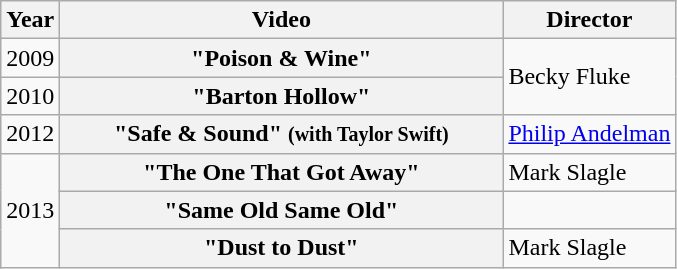<table class="wikitable plainrowheaders">
<tr>
<th>Year</th>
<th style="width:18em;">Video</th>
<th>Director</th>
</tr>
<tr>
<td>2009</td>
<th scope="row">"Poison & Wine"</th>
<td rowspan="2">Becky Fluke</td>
</tr>
<tr>
<td>2010</td>
<th scope="row">"Barton Hollow"</th>
</tr>
<tr>
<td>2012</td>
<th scope="row">"Safe & Sound" <small>(with Taylor Swift)</small></th>
<td><a href='#'>Philip Andelman</a></td>
</tr>
<tr>
<td rowspan="3">2013</td>
<th scope="row">"The One That Got Away"</th>
<td>Mark Slagle</td>
</tr>
<tr>
<th scope="row">"Same Old Same Old"</th>
<td></td>
</tr>
<tr>
<th scope="row">"Dust to Dust"</th>
<td>Mark Slagle</td>
</tr>
</table>
